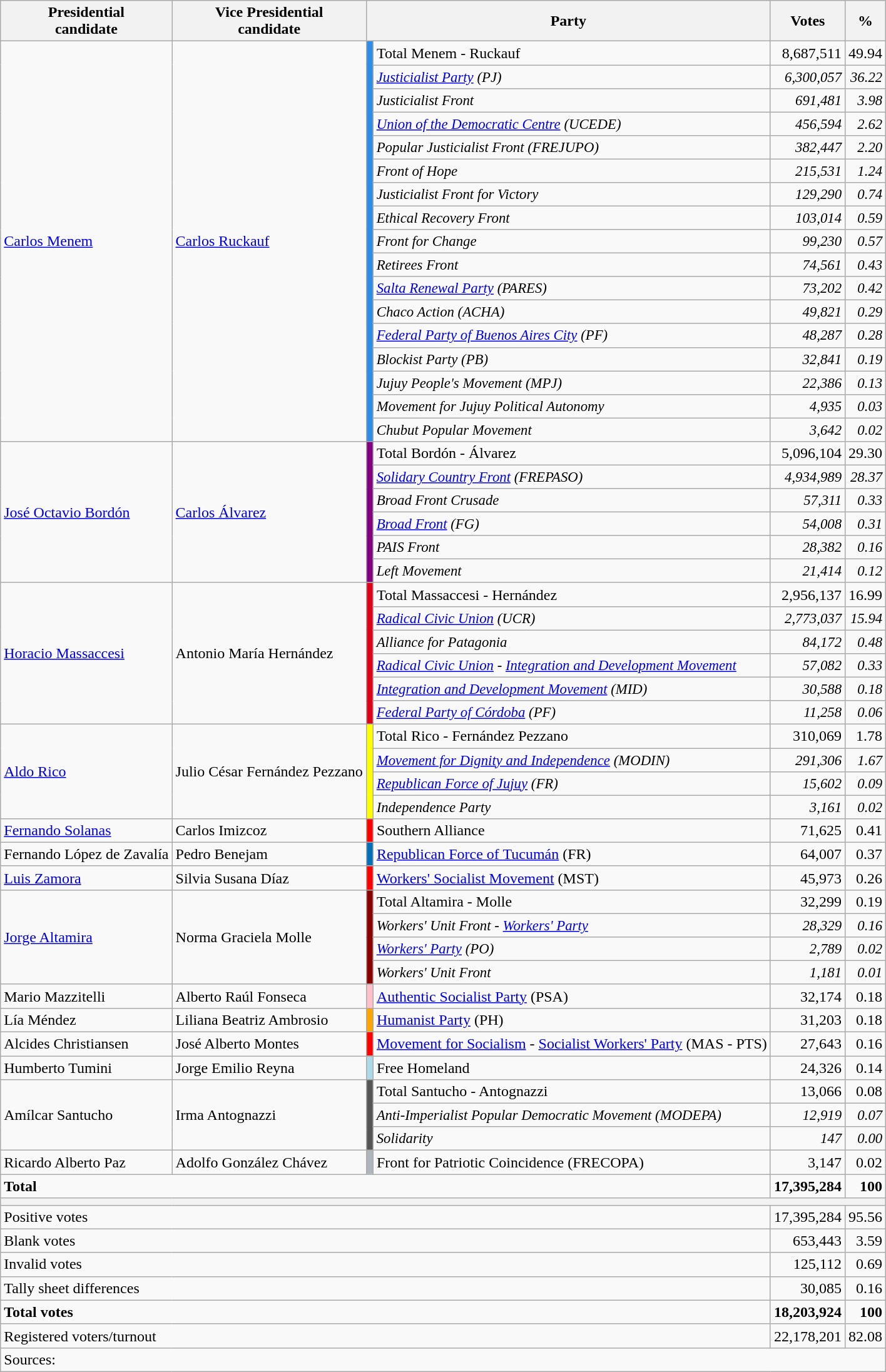<table class="wikitable" style="text-align:right;">
<tr>
<th>Presidential<br>candidate</th>
<th>Vice Presidential<br>candidate</th>
<th colspan=2>Party</th>
<th>Votes</th>
<th>%</th>
</tr>
<tr>
<td align=left rowspan=17><a href='#'>Carlos Menem</a></td>
<td align=left rowspan=17><a href='#'>Carlos Ruckauf</a></td>
<td bgcolor=#318CE7 rowspan=17></td>
<td align=left>Total Menem - Ruckauf</td>
<td>8,687,511</td>
<td>49.94</td>
</tr>
<tr style="font-size: 95%; font-style: italic">
<td align=left><span><a href='#'>Justicialist Party</a> (PJ)</span></td>
<td>6,300,057</td>
<td>36.22</td>
</tr>
<tr style="font-size: 95%; font-style: italic">
<td align=left><span>Justicialist Front</span></td>
<td>691,481</td>
<td>3.98</td>
</tr>
<tr style="font-size: 95%; font-style: italic">
<td align=left><span><a href='#'>Union of the Democratic Centre</a> (UCEDE)</span></td>
<td>456,594</td>
<td>2.62</td>
</tr>
<tr style="font-size: 95%; font-style: italic">
<td align=left><span>Popular Justicialist Front (FREJUPO)</span></td>
<td>382,447</td>
<td>2.20</td>
</tr>
<tr style="font-size: 95%; font-style: italic">
<td align=left><span>Front of Hope</span></td>
<td>215,531</td>
<td>1.24</td>
</tr>
<tr style="font-size: 95%; font-style: italic">
<td align=left><span>Justicialist Front for Victory</span></td>
<td>129,290</td>
<td>0.74</td>
</tr>
<tr style="font-size: 95%; font-style: italic">
<td align=left><span>Ethical Recovery Front</span></td>
<td>103,014</td>
<td>0.59</td>
</tr>
<tr style="font-size: 95%; font-style: italic">
<td align=left><span>Front for Change</span></td>
<td>99,230</td>
<td>0.57</td>
</tr>
<tr style="font-size: 95%; font-style: italic">
<td align=left><span>Retirees Front</span></td>
<td>74,561</td>
<td>0.43</td>
</tr>
<tr style="font-size: 95%; font-style: italic">
<td align=left><span><a href='#'>Salta Renewal Party</a> (PARES)</span></td>
<td>73,202</td>
<td>0.42</td>
</tr>
<tr style="font-size: 95%; font-style: italic">
<td align=left><span>Chaco Action (ACHA)</span></td>
<td>49,821</td>
<td>0.29</td>
</tr>
<tr style="font-size: 95%; font-style: italic">
<td align=left><span><a href='#'>Federal Party of Buenos Aires City</a> (PF)</span></td>
<td>48,287</td>
<td>0.28</td>
</tr>
<tr style="font-size: 95%; font-style: italic">
<td align=left><span>Blockist Party (PB)</span></td>
<td>32,841</td>
<td>0.19</td>
</tr>
<tr style="font-size: 95%; font-style: italic">
<td align=left><span>Jujuy People's Movement (MPJ)</span></td>
<td>22,386</td>
<td>0.13</td>
</tr>
<tr style="font-size: 95%; font-style: italic">
<td align=left><span>Movement for Jujuy Political Autonomy</span></td>
<td>4,935</td>
<td>0.03</td>
</tr>
<tr style="font-size: 95%; font-style: italic">
<td align=left><span>Chubut Popular Movement</span></td>
<td>3,642</td>
<td>0.02</td>
</tr>
<tr>
<td align=left rowspan=6><a href='#'>José Octavio Bordón</a></td>
<td align=left rowspan=6><a href='#'>Carlos Álvarez</a></td>
<td bgcolor=purple rowspan=6></td>
<td align=left>Total Bordón - Álvarez</td>
<td>5,096,104</td>
<td>29.30</td>
</tr>
<tr style="font-size: 95%; font-style: italic">
<td align=left><span><a href='#'>Solidary Country Front</a> (FREPASO)</span></td>
<td>4,934,989</td>
<td>28.37</td>
</tr>
<tr style="font-size: 95%; font-style: italic">
<td align=left><span>Broad Front Crusade</span></td>
<td>57,311</td>
<td>0.33</td>
</tr>
<tr style="font-size: 95%; font-style: italic">
<td align=left><span><a href='#'>Broad Front</a> (FG)</span></td>
<td>54,008</td>
<td>0.31</td>
</tr>
<tr style="font-size: 95%; font-style: italic">
<td align=left><span>PAIS Front</span></td>
<td>28,382</td>
<td>0.16</td>
</tr>
<tr style="font-size: 95%; font-style: italic">
<td align=left><span>Left Movement</span></td>
<td>21,414</td>
<td>0.12</td>
</tr>
<tr>
<td align=left rowspan=6><a href='#'>Horacio Massaccesi</a></td>
<td align=left rowspan=6>Antonio María Hernández</td>
<td bgcolor=#E10019 rowspan=6></td>
<td align=left>Total Massaccesi - Hernández</td>
<td>2,956,137</td>
<td>16.99</td>
</tr>
<tr style="font-size: 95%; font-style: italic">
<td align=left><span><a href='#'>Radical Civic Union</a> (UCR)</span></td>
<td>2,773,037</td>
<td>15.94</td>
</tr>
<tr style="font-size: 95%; font-style: italic">
<td align=left><span>Alliance for Patagonia</span></td>
<td>84,172</td>
<td>0.48</td>
</tr>
<tr style="font-size: 95%; font-style: italic">
<td align=left><span><a href='#'>Radical Civic Union</a> - <a href='#'>Integration and Development Movement</a></span></td>
<td>57,082</td>
<td>0.33</td>
</tr>
<tr style="font-size: 95%; font-style: italic">
<td align=left><span><a href='#'>Integration and Development Movement</a> (MID)</span></td>
<td>30,588</td>
<td>0.18</td>
</tr>
<tr style="font-size: 95%; font-style: italic">
<td align=left><span><a href='#'>Federal Party of Córdoba</a> (PF)</span></td>
<td>11,258</td>
<td>0.06</td>
</tr>
<tr>
<td align=left rowspan=4><a href='#'>Aldo Rico</a></td>
<td align=left rowspan=4>Julio César Fernández Pezzano</td>
<td bgcolor=yellow rowspan=4></td>
<td align=left>Total Rico - Fernández Pezzano</td>
<td>310,069</td>
<td>1.78</td>
</tr>
<tr style="font-size: 95%; font-style: italic">
<td align=left><span><a href='#'>Movement for Dignity and Independence</a> (MODIN)</span></td>
<td>291,306</td>
<td>1.67</td>
</tr>
<tr style="font-size: 95%; font-style: italic">
<td align=left><span><a href='#'>Republican Force of Jujuy</a> (FR)</span></td>
<td>15,602</td>
<td>0.09</td>
</tr>
<tr style="font-size: 95%; font-style: italic">
<td align=left><span>Independence Party</span></td>
<td>3,161</td>
<td>0.02</td>
</tr>
<tr>
<td align=left><a href='#'>Fernando Solanas</a></td>
<td align=left>Carlos Imizcoz</td>
<td bgcolor=red></td>
<td align=left>Southern Alliance</td>
<td>71,625</td>
<td>0.41</td>
</tr>
<tr>
<td align=left>Fernando López de Zavalía</td>
<td align=left>Pedro Benejam</td>
<td bgcolor=#0070B8></td>
<td align=left><a href='#'>Republican Force of Tucumán</a> (FR)</td>
<td>64,007</td>
<td>0.37</td>
</tr>
<tr>
<td align=left><a href='#'>Luis Zamora</a></td>
<td align=left>Silvia Susana Díaz</td>
<td bgcolor=red></td>
<td align=left><a href='#'>Workers' Socialist Movement</a> (MST)</td>
<td>45,973</td>
<td>0.26</td>
</tr>
<tr>
<td align=left rowspan=4><a href='#'>Jorge Altamira</a></td>
<td align=left rowspan=4>Norma Graciela Molle</td>
<td bgcolor=darkred rowspan=4></td>
<td align=left>Total Altamira - Molle</td>
<td>32,299</td>
<td>0.19</td>
</tr>
<tr style="font-size: 95%; font-style: italic">
<td align=left><span>Workers' Unit Front - <a href='#'>Workers' Party</a></span></td>
<td>28,329</td>
<td>0.16</td>
</tr>
<tr style="font-size: 95%; font-style: italic">
<td align=left><span><a href='#'>Workers' Party</a> (PO)</span></td>
<td>2,789</td>
<td>0.02</td>
</tr>
<tr style="font-size: 95%; font-style: italic">
<td align=left><span>Workers' Unit Front</span></td>
<td>1,181</td>
<td>0.01</td>
</tr>
<tr>
<td align=left>Mario Mazzitelli</td>
<td align=left>Alberto Raúl Fonseca</td>
<td bgcolor=pink></td>
<td align=left><a href='#'>Authentic Socialist Party</a> (PSA)</td>
<td>32,174</td>
<td>0.18</td>
</tr>
<tr>
<td align=left>Lía Méndez</td>
<td align=left>Liliana Beatriz Ambrosio</td>
<td bgcolor=orange></td>
<td align=left><a href='#'>Humanist Party</a> (PH)</td>
<td>31,203</td>
<td>0.18</td>
</tr>
<tr>
<td align=left>Alcides Christiansen</td>
<td align=left>José Alberto Montes</td>
<td bgcolor=red></td>
<td align=left><a href='#'>Movement for Socialism</a> - <a href='#'>Socialist Workers' Party</a> (MAS - PTS)</td>
<td>27,643</td>
<td>0.16</td>
</tr>
<tr>
<td align=left>Humberto Tumini</td>
<td align=left>Jorge Emilio Reyna</td>
<td bgcolor=lightblue></td>
<td align=left>Free Homeland</td>
<td>24,326</td>
<td>0.14</td>
</tr>
<tr>
<td align=left rowspan=3>Amílcar Santucho</td>
<td align=left rowspan=3>Irma Antognazzi</td>
<td bgcolor=#555555 rowspan=3></td>
<td align=left>Total Santucho - Antognazzi</td>
<td>13,066</td>
<td>0.08</td>
</tr>
<tr style="font-size: 95%; font-style: italic">
<td align=left><span>Anti-Imperialist Popular Democratic Movement (MODEPA)</span></td>
<td>12,919</td>
<td>0.07</td>
</tr>
<tr style="font-size: 95%; font-style: italic">
<td align=left><span>Solidarity</span></td>
<td>147</td>
<td>0.00</td>
</tr>
<tr>
<td align=left>Ricardo Alberto Paz</td>
<td align=left>Adolfo González Chávez</td>
<td bgcolor=#B0B5BC></td>
<td align=left>Front for Patriotic Coincidence (FRECOPA)</td>
<td>3,147</td>
<td>0.02</td>
</tr>
<tr style="font-weight:bold">
<td colspan=4 align=left>Total</td>
<td>17,395,284</td>
<td>100</td>
</tr>
<tr>
<th colspan=6></th>
</tr>
<tr>
<td colspan=4 align=left>Positive votes</td>
<td>17,395,284</td>
<td>95.56</td>
</tr>
<tr>
<td colspan=4 align=left>Blank votes</td>
<td>653,443</td>
<td>3.59</td>
</tr>
<tr>
<td colspan=4 align=left>Invalid votes</td>
<td>125,112</td>
<td>0.69</td>
</tr>
<tr>
<td colspan=4 align=left>Tally sheet differences</td>
<td>30,085</td>
<td>0.16</td>
</tr>
<tr style="font-weight:bold">
<td colspan=4 align=left>Total votes</td>
<td>18,203,924</td>
<td>100</td>
</tr>
<tr>
<td colspan=4 align=left>Registered voters/turnout</td>
<td>22,178,201</td>
<td>82.08</td>
</tr>
<tr>
<td colspan=6 align=left>Sources:</td>
</tr>
</table>
